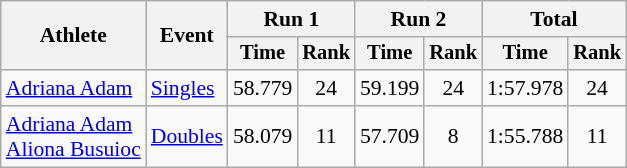<table class="wikitable" style="font-size:90%">
<tr>
<th rowspan="2">Athlete</th>
<th rowspan="2">Event</th>
<th colspan="2">Run 1</th>
<th colspan="2">Run 2</th>
<th colspan="2">Total</th>
</tr>
<tr style="font-size:95%">
<th>Time</th>
<th>Rank</th>
<th>Time</th>
<th>Rank</th>
<th>Time</th>
<th>Rank</th>
</tr>
<tr align=center>
<td align=left><a href='#'>Adriana Adam</a></td>
<td align=left><a href='#'>Singles</a></td>
<td>58.779</td>
<td>24</td>
<td>59.199</td>
<td>24</td>
<td>1:57.978</td>
<td>24</td>
</tr>
<tr align=center>
<td align=left><a href='#'>Adriana Adam</a><br><a href='#'>Aliona Busuioc</a></td>
<td align=left><a href='#'>Doubles</a></td>
<td>58.079</td>
<td>11</td>
<td>57.709</td>
<td>8</td>
<td>1:55.788</td>
<td>11</td>
</tr>
</table>
